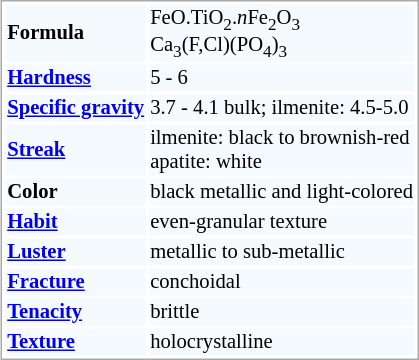<table style="border-spacing: 2px; border: 1px solid darkgray; text-align:left; float:right; clear:right; font-size: 86%;">
<tr style="background:#F5FAFF; border: none;">
<th>Formula</th>
<td>FeO.TiO<sub>2</sub>.<em>n</em>Fe<sub>2</sub>O<sub>3</sub><br>Ca<sub>3</sub>(F,Cl)(PO<sub>4</sub>)<sub>3</sub></td>
</tr>
<tr style="background:#F5FAFF; border: none;">
<th><a href='#'>Hardness</a></th>
<td>5 - 6</td>
</tr>
<tr style="background:#F5FAFF; border: none;">
<th><a href='#'>Specific gravity</a></th>
<td>3.7 - 4.1 bulk; ilmenite: 4.5-5.0</td>
</tr>
<tr style="background:#F5FAFF; border: none;">
<th><a href='#'>Streak</a></th>
<td>ilmenite: black to brownish-red<br>apatite: white</td>
</tr>
<tr style="background:#F5FAFF; border: none;">
<th>Color</th>
<td>black metallic and light-colored</td>
</tr>
<tr style="background:#F5FAFF; border: none;">
<th><a href='#'>Habit</a></th>
<td>even-granular texture</td>
</tr>
<tr style="background:#F5FAFF; border: none;">
<th><a href='#'>Luster</a></th>
<td>metallic to sub-metallic</td>
</tr>
<tr style="background:#F5FAFF; border: none;">
<th><a href='#'>Fracture</a></th>
<td>conchoidal</td>
</tr>
<tr style="background:#F5FAFF; border: none;">
<th><a href='#'>Tenacity</a></th>
<td>brittle</td>
</tr>
<tr style="background:#F5FAFF; border: none;">
<th><a href='#'>Texture</a></th>
<td>holocrystalline</td>
</tr>
</table>
